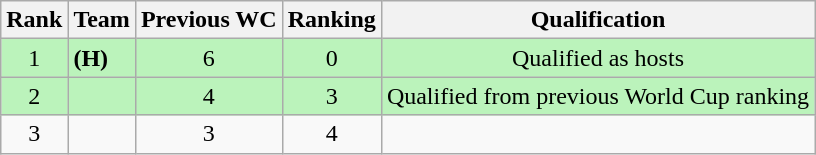<table class="wikitable" style="text-align:center">
<tr>
<th>Rank</th>
<th>Team</th>
<th>Previous WC</th>
<th>Ranking</th>
<th>Qualification</th>
</tr>
<tr bgcolor=#BBF3BB>
<td>1</td>
<td align=left> <strong>(H)</strong></td>
<td>6</td>
<td>0</td>
<td>Qualified as hosts</td>
</tr>
<tr bgcolor=#BBF3BB>
<td>2</td>
<td align=left></td>
<td>4</td>
<td>3</td>
<td>Qualified from previous World Cup ranking</td>
</tr>
<tr>
<td>3</td>
<td align=left></td>
<td>3</td>
<td>4</td>
<td></td>
</tr>
</table>
